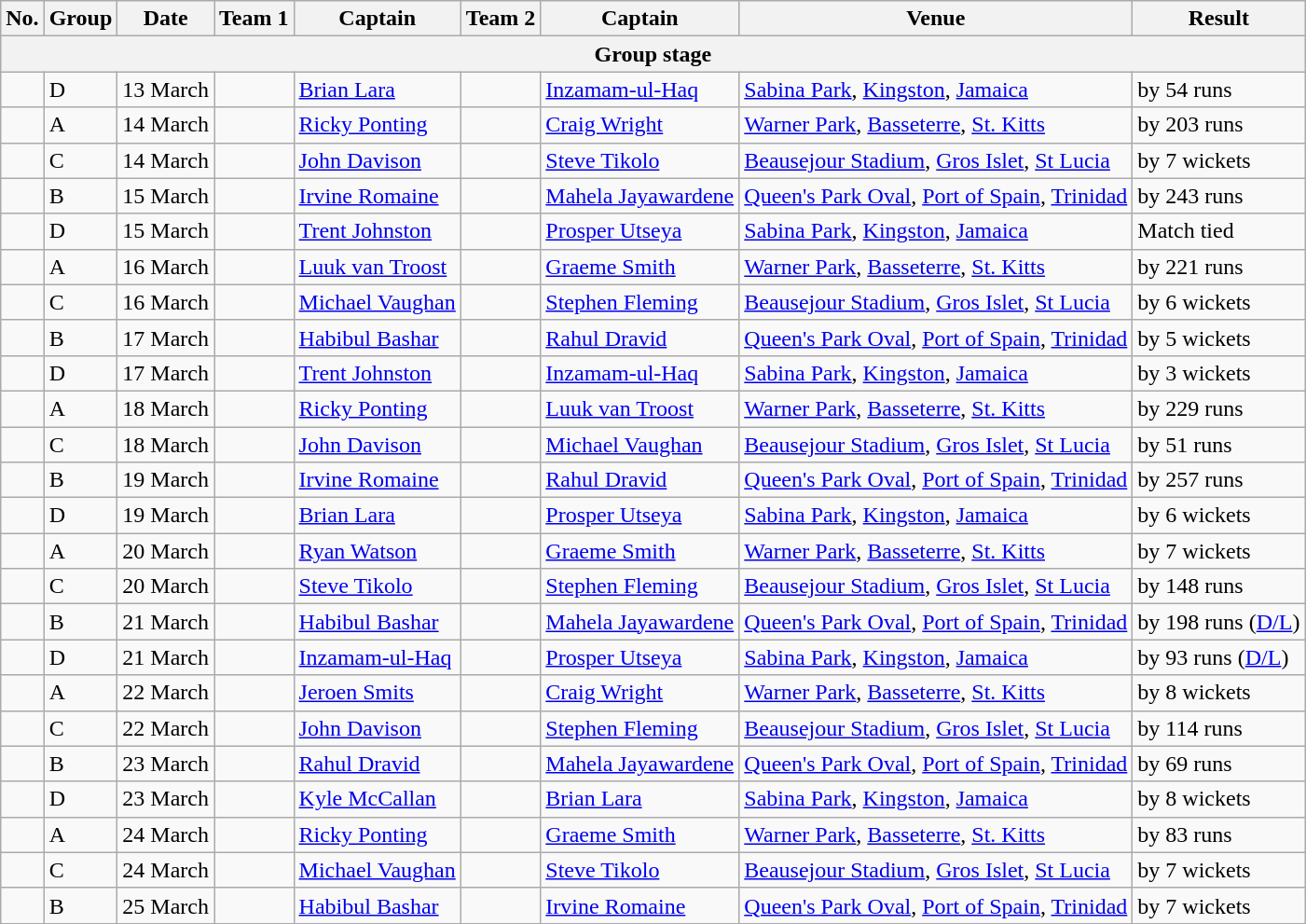<table class="wikitable">
<tr>
<th>No.</th>
<th>Group</th>
<th>Date</th>
<th>Team 1</th>
<th>Captain</th>
<th>Team 2</th>
<th>Captain</th>
<th>Venue</th>
<th>Result</th>
</tr>
<tr>
<th colspan="9">Group stage</th>
</tr>
<tr>
<td></td>
<td>D</td>
<td>13 March</td>
<td></td>
<td><a href='#'>Brian Lara</a></td>
<td></td>
<td><a href='#'>Inzamam-ul-Haq</a></td>
<td><a href='#'>Sabina Park</a>, <a href='#'>Kingston</a>, <a href='#'>Jamaica</a></td>
<td> by 54 runs</td>
</tr>
<tr>
<td></td>
<td>A</td>
<td>14 March</td>
<td></td>
<td><a href='#'>Ricky Ponting</a></td>
<td></td>
<td><a href='#'>Craig Wright</a></td>
<td><a href='#'>Warner Park</a>, <a href='#'>Basseterre</a>, <a href='#'>St. Kitts</a></td>
<td> by 203 runs</td>
</tr>
<tr>
<td></td>
<td>C</td>
<td>14 March</td>
<td></td>
<td><a href='#'>John Davison</a></td>
<td></td>
<td><a href='#'>Steve Tikolo</a></td>
<td><a href='#'>Beausejour Stadium</a>, <a href='#'>Gros Islet</a>, <a href='#'>St Lucia</a></td>
<td> by 7 wickets</td>
</tr>
<tr>
<td></td>
<td>B</td>
<td>15 March</td>
<td></td>
<td><a href='#'>Irvine Romaine</a></td>
<td></td>
<td><a href='#'>Mahela Jayawardene</a></td>
<td><a href='#'>Queen's Park Oval</a>, <a href='#'>Port of Spain</a>, <a href='#'>Trinidad</a></td>
<td> by 243 runs</td>
</tr>
<tr>
<td></td>
<td>D</td>
<td>15 March</td>
<td></td>
<td><a href='#'>Trent Johnston</a></td>
<td></td>
<td><a href='#'>Prosper Utseya</a></td>
<td><a href='#'>Sabina Park</a>, <a href='#'>Kingston</a>, <a href='#'>Jamaica</a></td>
<td>Match tied</td>
</tr>
<tr>
<td></td>
<td>A</td>
<td>16 March</td>
<td></td>
<td><a href='#'>Luuk van Troost</a></td>
<td></td>
<td><a href='#'>Graeme Smith</a></td>
<td><a href='#'>Warner Park</a>, <a href='#'>Basseterre</a>, <a href='#'>St. Kitts</a></td>
<td> by 221 runs</td>
</tr>
<tr>
<td></td>
<td>C</td>
<td>16 March</td>
<td></td>
<td><a href='#'>Michael Vaughan</a></td>
<td></td>
<td><a href='#'>Stephen Fleming</a></td>
<td><a href='#'>Beausejour Stadium</a>, <a href='#'>Gros Islet</a>, <a href='#'>St Lucia</a></td>
<td> by 6 wickets</td>
</tr>
<tr>
<td></td>
<td>B</td>
<td>17 March</td>
<td></td>
<td><a href='#'>Habibul Bashar</a></td>
<td></td>
<td><a href='#'>Rahul Dravid</a></td>
<td><a href='#'>Queen's Park Oval</a>, <a href='#'>Port of Spain</a>, <a href='#'>Trinidad</a></td>
<td> by 5 wickets</td>
</tr>
<tr>
<td></td>
<td>D</td>
<td>17 March</td>
<td></td>
<td><a href='#'>Trent Johnston</a></td>
<td></td>
<td><a href='#'>Inzamam-ul-Haq</a></td>
<td><a href='#'>Sabina Park</a>, <a href='#'>Kingston</a>, <a href='#'>Jamaica</a></td>
<td> by 3 wickets</td>
</tr>
<tr>
<td></td>
<td>A</td>
<td>18 March</td>
<td></td>
<td><a href='#'>Ricky Ponting</a></td>
<td></td>
<td><a href='#'>Luuk van Troost</a></td>
<td><a href='#'>Warner Park</a>, <a href='#'>Basseterre</a>, <a href='#'>St. Kitts</a></td>
<td> by 229 runs</td>
</tr>
<tr>
<td></td>
<td>C</td>
<td>18 March</td>
<td></td>
<td><a href='#'>John Davison</a></td>
<td></td>
<td><a href='#'>Michael Vaughan</a></td>
<td><a href='#'>Beausejour Stadium</a>, <a href='#'>Gros Islet</a>, <a href='#'>St Lucia</a></td>
<td> by 51 runs</td>
</tr>
<tr>
<td></td>
<td>B</td>
<td>19 March</td>
<td></td>
<td><a href='#'>Irvine Romaine</a></td>
<td></td>
<td><a href='#'>Rahul Dravid</a></td>
<td><a href='#'>Queen's Park Oval</a>, <a href='#'>Port of Spain</a>, <a href='#'>Trinidad</a></td>
<td> by 257 runs</td>
</tr>
<tr>
<td></td>
<td>D</td>
<td>19 March</td>
<td></td>
<td><a href='#'>Brian Lara</a></td>
<td></td>
<td><a href='#'>Prosper Utseya</a></td>
<td><a href='#'>Sabina Park</a>, <a href='#'>Kingston</a>, <a href='#'>Jamaica</a></td>
<td> by 6 wickets</td>
</tr>
<tr>
<td></td>
<td>A</td>
<td>20 March</td>
<td></td>
<td><a href='#'>Ryan Watson</a></td>
<td></td>
<td><a href='#'>Graeme Smith</a></td>
<td><a href='#'>Warner Park</a>, <a href='#'>Basseterre</a>, <a href='#'>St. Kitts</a></td>
<td> by 7 wickets</td>
</tr>
<tr>
<td></td>
<td>C</td>
<td>20 March</td>
<td></td>
<td><a href='#'>Steve Tikolo</a></td>
<td></td>
<td><a href='#'>Stephen Fleming</a></td>
<td><a href='#'>Beausejour Stadium</a>, <a href='#'>Gros Islet</a>, <a href='#'>St Lucia</a></td>
<td> by 148 runs</td>
</tr>
<tr>
<td></td>
<td>B</td>
<td>21 March</td>
<td></td>
<td><a href='#'>Habibul Bashar</a></td>
<td></td>
<td><a href='#'>Mahela Jayawardene</a></td>
<td><a href='#'>Queen's Park Oval</a>, <a href='#'>Port of Spain</a>, <a href='#'>Trinidad</a></td>
<td> by 198 runs (<a href='#'>D/L</a>)</td>
</tr>
<tr>
<td></td>
<td>D</td>
<td>21 March</td>
<td></td>
<td><a href='#'>Inzamam-ul-Haq</a></td>
<td></td>
<td><a href='#'>Prosper Utseya</a></td>
<td><a href='#'>Sabina Park</a>, <a href='#'>Kingston</a>, <a href='#'>Jamaica</a></td>
<td> by 93 runs (<a href='#'>D/L</a>)</td>
</tr>
<tr>
<td></td>
<td>A</td>
<td>22 March</td>
<td></td>
<td><a href='#'>Jeroen Smits</a></td>
<td></td>
<td><a href='#'>Craig Wright</a></td>
<td><a href='#'>Warner Park</a>, <a href='#'>Basseterre</a>, <a href='#'>St. Kitts</a></td>
<td> by 8 wickets</td>
</tr>
<tr>
<td></td>
<td>C</td>
<td>22 March</td>
<td></td>
<td><a href='#'>John Davison</a></td>
<td></td>
<td><a href='#'>Stephen Fleming</a></td>
<td><a href='#'>Beausejour Stadium</a>, <a href='#'>Gros Islet</a>, <a href='#'>St Lucia</a></td>
<td> by 114 runs</td>
</tr>
<tr>
<td></td>
<td>B</td>
<td>23 March</td>
<td></td>
<td><a href='#'>Rahul Dravid</a></td>
<td></td>
<td><a href='#'>Mahela Jayawardene</a></td>
<td><a href='#'>Queen's Park Oval</a>, <a href='#'>Port of Spain</a>, <a href='#'>Trinidad</a></td>
<td> by 69 runs</td>
</tr>
<tr>
<td></td>
<td>D</td>
<td>23 March</td>
<td></td>
<td><a href='#'>Kyle McCallan</a></td>
<td></td>
<td><a href='#'>Brian Lara</a></td>
<td><a href='#'>Sabina Park</a>, <a href='#'>Kingston</a>, <a href='#'>Jamaica</a></td>
<td> by 8 wickets</td>
</tr>
<tr>
<td></td>
<td>A</td>
<td>24 March</td>
<td></td>
<td><a href='#'>Ricky Ponting</a></td>
<td></td>
<td><a href='#'>Graeme Smith</a></td>
<td><a href='#'>Warner Park</a>, <a href='#'>Basseterre</a>, <a href='#'>St. Kitts</a></td>
<td> by 83 runs</td>
</tr>
<tr>
<td></td>
<td>C</td>
<td>24 March</td>
<td></td>
<td><a href='#'>Michael Vaughan</a></td>
<td></td>
<td><a href='#'>Steve Tikolo</a></td>
<td><a href='#'>Beausejour Stadium</a>, <a href='#'>Gros Islet</a>, <a href='#'>St Lucia</a></td>
<td> by 7 wickets</td>
</tr>
<tr>
<td></td>
<td>B</td>
<td>25 March</td>
<td></td>
<td><a href='#'>Habibul Bashar</a></td>
<td></td>
<td><a href='#'>Irvine Romaine</a></td>
<td><a href='#'>Queen's Park Oval</a>, <a href='#'>Port of Spain</a>, <a href='#'>Trinidad</a></td>
<td> by 7 wickets</td>
</tr>
</table>
